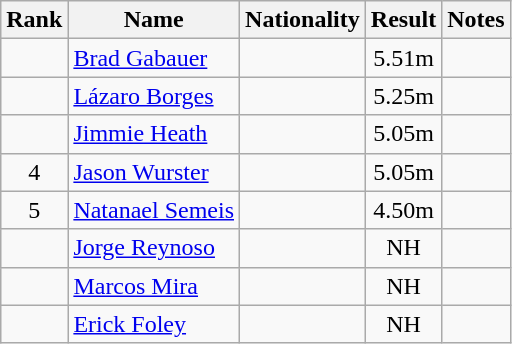<table class="wikitable sortable" style="text-align:center">
<tr>
<th>Rank</th>
<th>Name</th>
<th>Nationality</th>
<th>Result</th>
<th>Notes</th>
</tr>
<tr>
<td align=center></td>
<td align=left><a href='#'>Brad Gabauer</a></td>
<td align=left></td>
<td>5.51m</td>
<td></td>
</tr>
<tr>
<td align=center></td>
<td align=left><a href='#'>Lázaro Borges</a></td>
<td align=left></td>
<td>5.25m</td>
<td></td>
</tr>
<tr>
<td align=center></td>
<td align=left><a href='#'>Jimmie Heath</a></td>
<td align=left></td>
<td>5.05m</td>
<td></td>
</tr>
<tr>
<td align=center>4</td>
<td align=left><a href='#'>Jason Wurster</a></td>
<td align=left></td>
<td>5.05m</td>
<td></td>
</tr>
<tr>
<td align=center>5</td>
<td align=left><a href='#'>Natanael Semeis</a></td>
<td align=left></td>
<td>4.50m</td>
<td></td>
</tr>
<tr>
<td align=center></td>
<td align=left><a href='#'>Jorge Reynoso</a></td>
<td align=left></td>
<td>NH</td>
<td></td>
</tr>
<tr>
<td align=center></td>
<td align=left><a href='#'>Marcos Mira</a></td>
<td align=left></td>
<td>NH</td>
<td></td>
</tr>
<tr>
<td align=center></td>
<td align=left><a href='#'>Erick Foley</a></td>
<td align=left></td>
<td>NH</td>
<td></td>
</tr>
</table>
